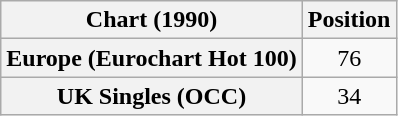<table class="wikitable plainrowheaders" style="text-align:center">
<tr>
<th scope="col">Chart (1990)</th>
<th scope="col">Position</th>
</tr>
<tr>
<th scope="row">Europe (Eurochart Hot 100)</th>
<td>76</td>
</tr>
<tr>
<th scope="row">UK Singles (OCC)</th>
<td>34</td>
</tr>
</table>
